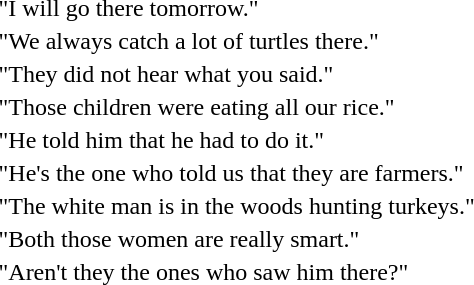<table>
<tr>
<td></td>
<td>"I will go there tomorrow."</td>
</tr>
<tr>
<td></td>
<td>"We always catch a lot of turtles there."</td>
</tr>
<tr>
<td></td>
<td>"They did not hear what you said."</td>
</tr>
<tr>
<td></td>
<td>"Those children were eating all our rice."</td>
</tr>
<tr>
<td></td>
<td>"He told him that he had to do it."</td>
</tr>
<tr>
<td></td>
<td>"He's the one who told us that they are farmers."</td>
</tr>
<tr>
<td></td>
<td>"The white man is in the woods hunting turkeys."</td>
</tr>
<tr>
<td></td>
<td>"Both those women are really smart."</td>
</tr>
<tr>
<td></td>
<td>"Aren't they the ones who saw him there?"</td>
</tr>
</table>
